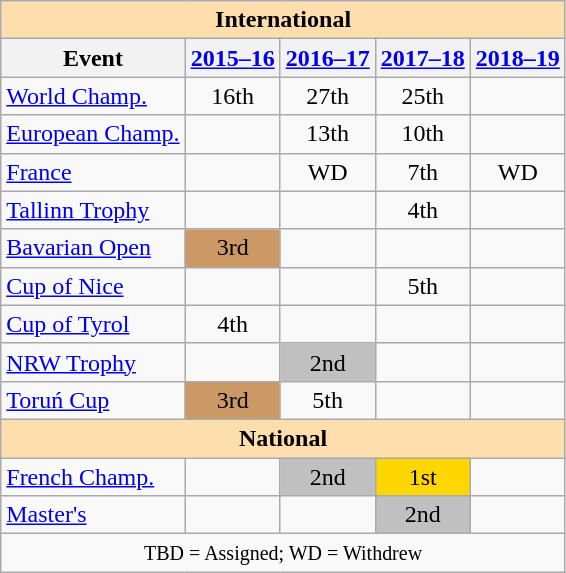<table class="wikitable" style="text-align:center">
<tr>
<th style="background-color: #ffdead; " colspan=5 align=center>International</th>
</tr>
<tr>
<th>Event</th>
<th><a href='#'>2015–16</a></th>
<th><a href='#'>2016–17</a></th>
<th><a href='#'>2017–18</a></th>
<th><a href='#'>2018–19</a></th>
</tr>
<tr>
<td align=left><a href='#'>World Champ.</a></td>
<td>16th</td>
<td>27th</td>
<td>25th</td>
<td></td>
</tr>
<tr>
<td align=left><a href='#'>European Champ.</a></td>
<td></td>
<td>13th</td>
<td>10th</td>
<td></td>
</tr>
<tr>
<td align=left> <a href='#'>France</a></td>
<td></td>
<td>WD</td>
<td>7th</td>
<td>WD</td>
</tr>
<tr>
<td align=left> <a href='#'>Tallinn Trophy</a></td>
<td></td>
<td></td>
<td>4th</td>
<td></td>
</tr>
<tr>
<td align=left><a href='#'>Bavarian Open</a></td>
<td bgcolor="#cc9966">3rd</td>
<td></td>
<td></td>
<td></td>
</tr>
<tr>
<td align=left><a href='#'>Cup of Nice</a></td>
<td></td>
<td></td>
<td>5th</td>
<td></td>
</tr>
<tr>
<td align=left><a href='#'>Cup of Tyrol</a></td>
<td>4th</td>
<td></td>
<td></td>
<td></td>
</tr>
<tr>
<td align=left><a href='#'>NRW Trophy</a></td>
<td></td>
<td bgcolor=silver>2nd</td>
<td></td>
<td></td>
</tr>
<tr>
<td align=left><a href='#'>Toruń Cup</a></td>
<td bgcolor="#cc9966">3rd</td>
<td>5th</td>
<td></td>
<td></td>
</tr>
<tr>
<th style="background-color: #ffdead; " colspan=5 align=center>National</th>
</tr>
<tr>
<td align=left><a href='#'>French Champ.</a></td>
<td></td>
<td bgcolor=silver>2nd</td>
<td bgcolor=gold>1st</td>
<td></td>
</tr>
<tr>
<td align=left><a href='#'>Master's</a></td>
<td></td>
<td></td>
<td bgcolor=silver>2nd</td>
<td></td>
</tr>
<tr>
<td colspan=5 align=center><small> TBD = Assigned; WD = Withdrew </small></td>
</tr>
</table>
